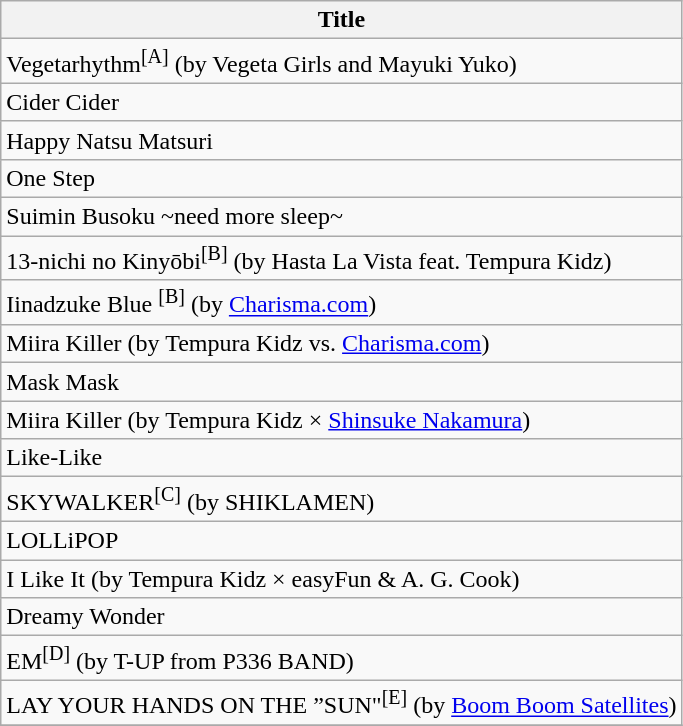<table class="wikitable">
<tr>
<th>Title</th>
</tr>
<tr>
<td>Vegetarhythm<sup>[A]</sup>  (by Vegeta Girls and Mayuki Yuko)</td>
</tr>
<tr>
<td>Cider Cider</td>
</tr>
<tr>
<td>Happy Natsu Matsuri</td>
</tr>
<tr>
<td>One Step</td>
</tr>
<tr>
<td>Suimin Busoku ~need more sleep~</td>
</tr>
<tr>
<td>13-nichi no Kinyōbi<sup>[B]</sup> (by Hasta La Vista feat. Tempura Kidz)</td>
</tr>
<tr>
<td>Iinadzuke Blue <sup>[B]</sup> (by <a href='#'>Charisma.com</a>)</td>
</tr>
<tr>
<td>Miira Killer (by Tempura Kidz vs. <a href='#'>Charisma.com</a>)</td>
</tr>
<tr>
<td>Mask Mask</td>
</tr>
<tr>
<td>Miira Killer (by Tempura Kidz × <a href='#'>Shinsuke Nakamura</a>)</td>
</tr>
<tr>
<td>Like-Like</td>
</tr>
<tr>
<td>SKYWALKER<sup>[C]</sup> (by SHIKLAMEN)</td>
</tr>
<tr>
<td>LOLLiPOP</td>
</tr>
<tr>
<td>I Like It (by Tempura Kidz × easyFun & A. G. Cook)</td>
</tr>
<tr>
<td>Dreamy Wonder</td>
</tr>
<tr>
<td>EM<sup>[D]</sup> (by T-UP from P336 BAND)</td>
</tr>
<tr>
<td>LAY YOUR HANDS ON THE ”SUN"<sup>[E]</sup> (by <a href='#'>Boom Boom Satellites</a>)</td>
</tr>
<tr>
</tr>
</table>
